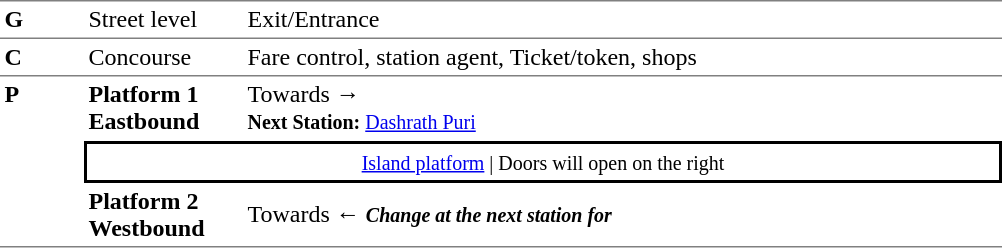<table table border=0 cellspacing=0 cellpadding=3>
<tr>
<td style="border-top:solid 1px grey;border-bottom:solid 1px grey;" width=50 valign=top><strong>G</strong></td>
<td style="border-top:solid 1px grey;border-bottom:solid 1px grey;" width=100 valign=top>Street level</td>
<td style="border-top:solid 1px grey;border-bottom:solid 1px grey;" width=500 valign=top>Exit/Entrance</td>
</tr>
<tr>
<td style="border-bottom:solid 1px grey;"><strong>C</strong></td>
<td style="border-bottom:solid 1px grey;">Concourse</td>
<td style="border-bottom:solid 1px grey;">Fare control, station agent, Ticket/token, shops</td>
</tr>
<tr>
<td style="border-bottom:solid 1px grey;" width=50 rowspan=3 valign=top><strong>P</strong></td>
<td style="border-bottom:solid 1px white;" width=100><span><strong>Platform 1</strong><br><strong>Eastbound</strong></span></td>
<td style="border-bottom:solid 1px white;" width=500>Towards → <br><small><strong>Next Station:</strong> <a href='#'>Dashrath Puri</a></small></td>
</tr>
<tr>
<td style="border-top:solid 2px black;border-right:solid 2px black;border-left:solid 2px black;border-bottom:solid 2px black;text-align:center;" colspan=2><small><a href='#'>Island platform</a> | Doors will open on the right </small></td>
</tr>
<tr>
<td style="border-bottom:solid 1px grey;" width=100><span><strong>Platform 2</strong><br><strong>Westbound</strong></span></td>
<td style="border-bottom:solid 1px grey;" width="500">Towards ←  <small><strong><em>Change at the next station for <strong><em></small></td>
</tr>
</table>
